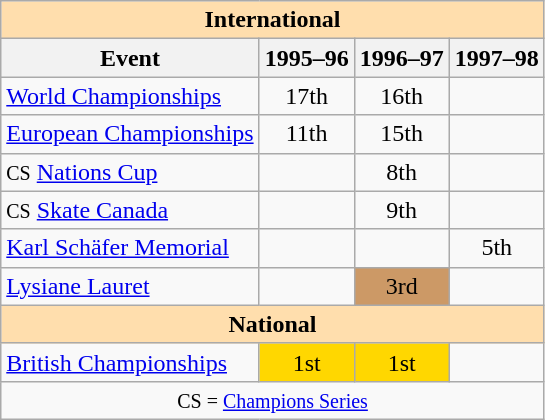<table class="wikitable" style="text-align:center">
<tr>
<th style="background-color: #ffdead; " colspan=4 align=center><strong>International</strong></th>
</tr>
<tr>
<th>Event</th>
<th>1995–96</th>
<th>1996–97</th>
<th>1997–98</th>
</tr>
<tr>
<td align=left><a href='#'>World Championships</a></td>
<td>17th</td>
<td>16th</td>
<td></td>
</tr>
<tr>
<td align=left><a href='#'>European Championships</a></td>
<td>11th</td>
<td>15th</td>
<td></td>
</tr>
<tr>
<td align=left><small>CS</small> <a href='#'>Nations Cup</a></td>
<td></td>
<td>8th</td>
<td></td>
</tr>
<tr>
<td align=left><small>CS</small> <a href='#'>Skate Canada</a></td>
<td></td>
<td>9th</td>
<td></td>
</tr>
<tr>
<td align=left><a href='#'>Karl Schäfer Memorial</a></td>
<td></td>
<td></td>
<td>5th</td>
</tr>
<tr>
<td align=left><a href='#'>Lysiane Lauret</a></td>
<td></td>
<td bgcolor=cc9966>3rd</td>
<td></td>
</tr>
<tr>
<th style="background-color: #ffdead; " colspan=4 align=center><strong>National</strong></th>
</tr>
<tr>
<td align=left><a href='#'>British Championships</a></td>
<td bgcolor=gold>1st</td>
<td bgcolor=gold>1st</td>
<td></td>
</tr>
<tr>
<td colspan=4 align=center><small> CS = <a href='#'>Champions Series</a> </small></td>
</tr>
</table>
